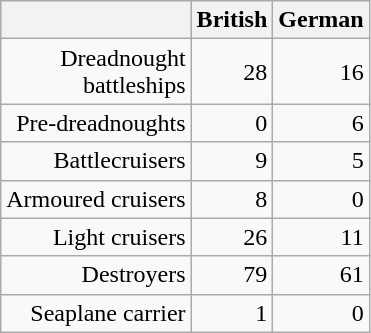<table class="wikitable floatright" style="text-align:right;">
<tr>
<th></th>
<th>British</th>
<th>German</th>
</tr>
<tr>
<td>Dreadnought<br>battleships</td>
<td>28</td>
<td>16</td>
</tr>
<tr>
<td>Pre-dreadnoughts</td>
<td>0</td>
<td>6</td>
</tr>
<tr>
<td>Battlecruisers</td>
<td>9</td>
<td>5</td>
</tr>
<tr>
<td>Armoured cruisers</td>
<td>8</td>
<td>0</td>
</tr>
<tr>
<td>Light cruisers</td>
<td>26</td>
<td>11</td>
</tr>
<tr>
<td>Destroyers</td>
<td>79</td>
<td>61</td>
</tr>
<tr>
<td>Seaplane carrier</td>
<td>1</td>
<td>0</td>
</tr>
</table>
